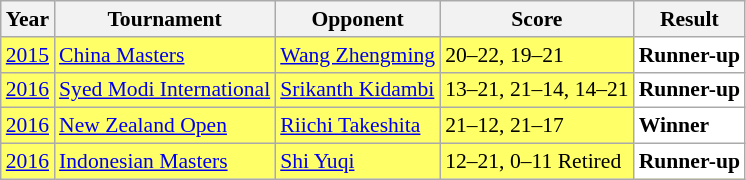<table class="sortable wikitable" style="font-size: 90%;">
<tr>
<th>Year</th>
<th>Tournament</th>
<th>Opponent</th>
<th>Score</th>
<th>Result</th>
</tr>
<tr style="background:#FFFF67">
<td align="center"><a href='#'>2015</a></td>
<td align="left"><a href='#'>China Masters</a></td>
<td align="left"> <a href='#'>Wang Zhengming</a></td>
<td align="left">20–22, 19–21</td>
<td style="text-align:left; background:white"> <strong>Runner-up</strong></td>
</tr>
<tr style="background:#FFFF67">
<td align="center"><a href='#'>2016</a></td>
<td align="left"><a href='#'>Syed Modi International</a></td>
<td align="left"> <a href='#'>Srikanth Kidambi</a></td>
<td align="left">13–21, 21–14, 14–21</td>
<td style="text-align:left; background:white"> <strong>Runner-up</strong></td>
</tr>
<tr style="background:#FFFF67">
<td align="center"><a href='#'>2016</a></td>
<td align="left"><a href='#'>New Zealand Open</a></td>
<td align="left"> <a href='#'>Riichi Takeshita</a></td>
<td align="left">21–12, 21–17</td>
<td style="text-align:left; background:white"> <strong>Winner</strong></td>
</tr>
<tr style="background:#FFFF67">
<td align="center"><a href='#'>2016</a></td>
<td align="left"><a href='#'>Indonesian Masters</a></td>
<td align="left"> <a href='#'>Shi Yuqi</a></td>
<td align="left">12–21, 0–11 Retired</td>
<td style="text-align:left; background:white"> <strong>Runner-up</strong></td>
</tr>
</table>
